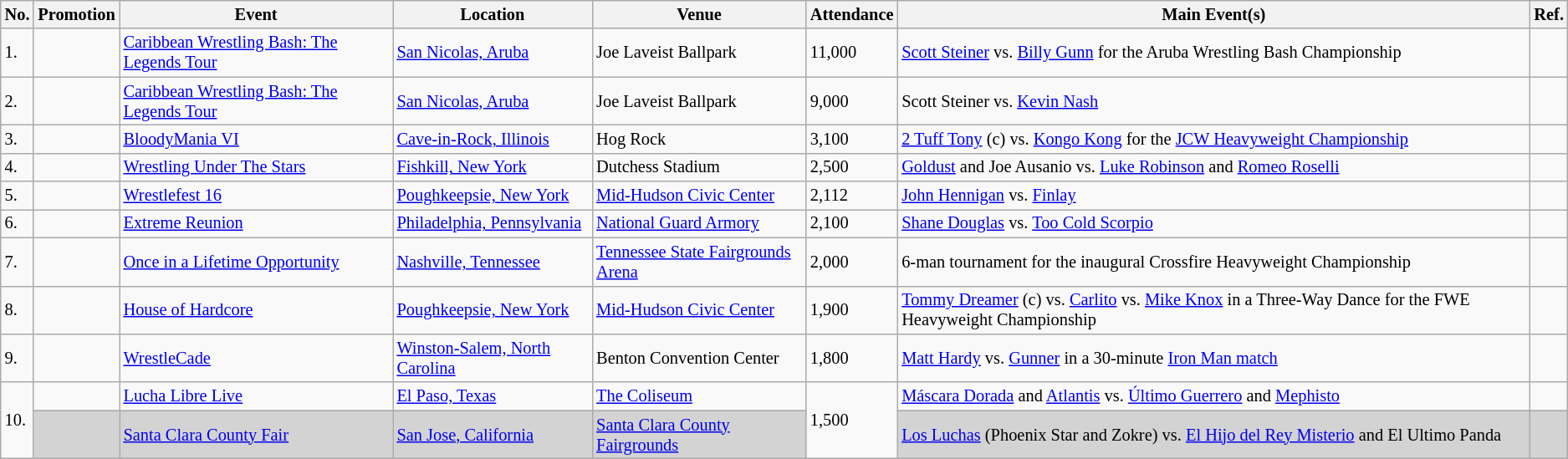<table class="wikitable sortable" style="font-size:85%;">
<tr>
<th>No.</th>
<th>Promotion</th>
<th>Event</th>
<th>Location</th>
<th>Venue</th>
<th>Attendance</th>
<th class=unsortable>Main Event(s)</th>
<th class=unsortable>Ref.</th>
</tr>
<tr>
<td>1.</td>
<td></td>
<td><a href='#'>Caribbean Wrestling Bash: The Legends Tour</a> <br> </td>
<td><a href='#'>San Nicolas, Aruba</a></td>
<td>Joe Laveist Ballpark</td>
<td>11,000</td>
<td><a href='#'>Scott Steiner</a> vs. <a href='#'>Billy Gunn</a> for the Aruba Wrestling Bash Championship</td>
<td></td>
</tr>
<tr>
<td>2.</td>
<td></td>
<td><a href='#'>Caribbean Wrestling Bash: The Legends Tour</a> <br> </td>
<td><a href='#'>San Nicolas, Aruba</a></td>
<td>Joe Laveist Ballpark</td>
<td>9,000</td>
<td>Scott Steiner vs. <a href='#'>Kevin Nash</a></td>
<td></td>
</tr>
<tr>
<td>3.</td>
<td></td>
<td><a href='#'>BloodyMania VI</a> <br> </td>
<td><a href='#'>Cave-in-Rock, Illinois</a></td>
<td>Hog Rock</td>
<td>3,100</td>
<td><a href='#'>2 Tuff Tony</a> (c) vs. <a href='#'>Kongo Kong</a> for the <a href='#'>JCW Heavyweight Championship</a></td>
<td></td>
</tr>
<tr>
<td>4.</td>
<td></td>
<td><a href='#'>Wrestling Under The Stars</a> <br> </td>
<td><a href='#'>Fishkill, New York</a></td>
<td>Dutchess Stadium</td>
<td>2,500</td>
<td><a href='#'>Goldust</a> and Joe Ausanio vs. <a href='#'>Luke Robinson</a> and <a href='#'>Romeo Roselli</a></td>
<td></td>
</tr>
<tr>
<td>5.</td>
<td></td>
<td><a href='#'>Wrestlefest 16</a> <br> </td>
<td><a href='#'>Poughkeepsie, New York</a></td>
<td><a href='#'>Mid-Hudson Civic Center</a></td>
<td>2,112</td>
<td><a href='#'>John Hennigan</a> vs. <a href='#'>Finlay</a></td>
<td></td>
</tr>
<tr>
<td>6.</td>
<td></td>
<td><a href='#'>Extreme Reunion</a> <br> </td>
<td><a href='#'>Philadelphia, Pennsylvania</a></td>
<td><a href='#'>National Guard Armory</a></td>
<td>2,100</td>
<td><a href='#'>Shane Douglas</a> vs. <a href='#'>Too Cold Scorpio</a></td>
<td></td>
</tr>
<tr>
<td>7.</td>
<td></td>
<td><a href='#'>Once in a Lifetime Opportunity</a> <br> </td>
<td><a href='#'>Nashville, Tennessee</a></td>
<td><a href='#'>Tennessee State Fairgrounds Arena</a></td>
<td>2,000</td>
<td>6-man tournament for the inaugural Crossfire Heavyweight Championship</td>
<td></td>
</tr>
<tr>
<td>8.</td>
<td></td>
<td><a href='#'>House of Hardcore</a> <br> </td>
<td><a href='#'>Poughkeepsie, New York</a></td>
<td><a href='#'>Mid-Hudson Civic Center</a></td>
<td>1,900</td>
<td><a href='#'>Tommy Dreamer</a> (c) vs. <a href='#'>Carlito</a> vs. <a href='#'>Mike Knox</a> in a Three-Way Dance for the FWE Heavyweight Championship</td>
<td></td>
</tr>
<tr>
<td>9.</td>
<td></td>
<td><a href='#'>WrestleCade</a> <br> </td>
<td><a href='#'>Winston-Salem, North Carolina</a></td>
<td>Benton Convention Center</td>
<td>1,800</td>
<td><a href='#'>Matt Hardy</a> vs. <a href='#'>Gunner</a> in a 30-minute <a href='#'>Iron Man match</a></td>
<td></td>
</tr>
<tr>
<td rowspan=2>10.</td>
<td></td>
<td><a href='#'>Lucha Libre Live</a> <br> </td>
<td><a href='#'>El Paso, Texas</a></td>
<td><a href='#'>The Coliseum</a></td>
<td rowspan=2>1,500</td>
<td><a href='#'>Máscara Dorada</a> and <a href='#'>Atlantis</a> vs. <a href='#'>Último Guerrero</a> and <a href='#'>Mephisto</a></td>
<td></td>
</tr>
<tr>
<td bgcolor=lightgrey></td>
<td bgcolor=lightgrey><a href='#'>Santa Clara County Fair</a> <br> </td>
<td bgcolor=lightgrey><a href='#'>San Jose, California</a></td>
<td bgcolor=lightgrey><a href='#'>Santa Clara County Fairgrounds</a></td>
<td bgcolor=lightgrey><a href='#'>Los Luchas</a> (Phoenix Star and Zokre) vs. <a href='#'>El Hijo del Rey Misterio</a> and El Ultimo Panda</td>
<td bgcolor=lightgrey></td>
</tr>
</table>
